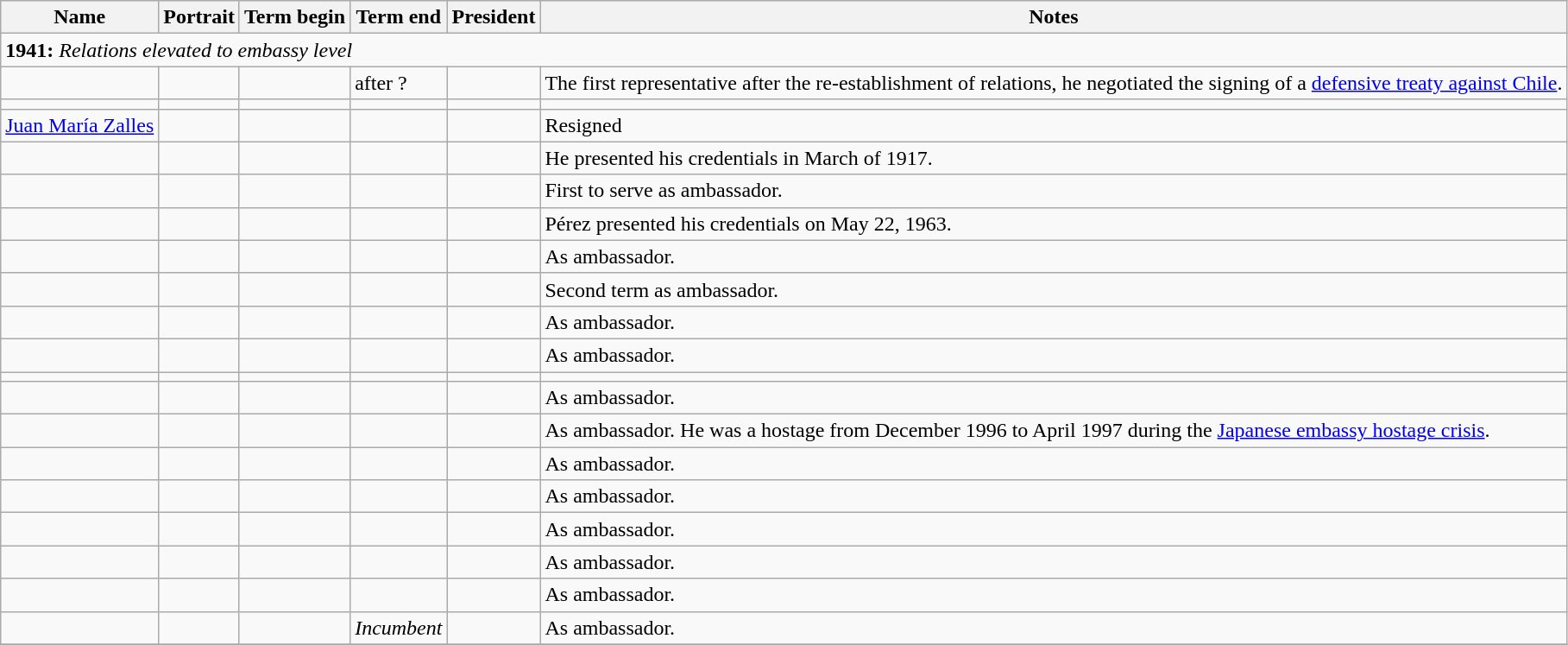<table class="wikitable sortable"  text-align:center;">
<tr>
<th>Name</th>
<th class="unsortable">Portrait</th>
<th>Term begin</th>
<th>Term end</th>
<th>President</th>
<th class="unsortable">Notes</th>
</tr>
<tr>
<td colspan=6><div><strong>1941:</strong> <em>Relations elevated to embassy level</em></div></td>
</tr>
<tr>
<td></td>
<td></td>
<td></td>
<td>after ?</td>
<td></td>
<td>The first representative after the re-establishment of relations, he negotiated the signing of a <a href='#'>defensive treaty against Chile</a>.</td>
</tr>
<tr>
<td></td>
<td></td>
<td></td>
<td></td>
<td></td>
<td></td>
</tr>
<tr>
<td><a href='#'>Juan María Zalles</a></td>
<td></td>
<td></td>
<td></td>
<td></td>
<td>Resigned</td>
</tr>
<tr>
<td></td>
<td></td>
<td></td>
<td></td>
<td></td>
<td>He presented his credentials in March of 1917.</td>
</tr>
<tr>
<td></td>
<td></td>
<td></td>
<td></td>
<td></td>
<td>First to serve as ambassador.</td>
</tr>
<tr>
<td></td>
<td></td>
<td></td>
<td></td>
<td></td>
<td>Pérez presented his credentials on May 22, 1963.</td>
</tr>
<tr>
<td></td>
<td></td>
<td></td>
<td></td>
<td></td>
<td>As ambassador.</td>
</tr>
<tr>
<td></td>
<td></td>
<td></td>
<td></td>
<td></td>
<td>Second term as ambassador.</td>
</tr>
<tr>
<td></td>
<td></td>
<td></td>
<td></td>
<td></td>
<td>As ambassador.</td>
</tr>
<tr>
<td></td>
<td></td>
<td></td>
<td></td>
<td></td>
<td>As ambassador.</td>
</tr>
<tr>
<td></td>
<td></td>
<td></td>
<td></td>
<td></td>
<td></td>
</tr>
<tr>
<td></td>
<td></td>
<td></td>
<td></td>
<td></td>
<td>As ambassador.</td>
</tr>
<tr>
<td></td>
<td></td>
<td></td>
<td></td>
<td></td>
<td>As ambassador. He was a hostage from December 1996 to April 1997 during the <a href='#'>Japanese embassy hostage crisis</a>.</td>
</tr>
<tr>
<td></td>
<td></td>
<td></td>
<td></td>
<td></td>
<td>As ambassador.</td>
</tr>
<tr>
<td></td>
<td></td>
<td></td>
<td></td>
<td></td>
<td>As ambassador.</td>
</tr>
<tr>
<td></td>
<td></td>
<td></td>
<td></td>
<td></td>
<td>As ambassador.</td>
</tr>
<tr>
<td></td>
<td></td>
<td></td>
<td></td>
<td></td>
<td>As ambassador.</td>
</tr>
<tr>
<td></td>
<td></td>
<td></td>
<td></td>
<td></td>
<td>As ambassador.</td>
</tr>
<tr>
<td></td>
<td></td>
<td></td>
<td><em>Incumbent</em></td>
<td></td>
<td>As ambassador.</td>
</tr>
<tr>
</tr>
</table>
